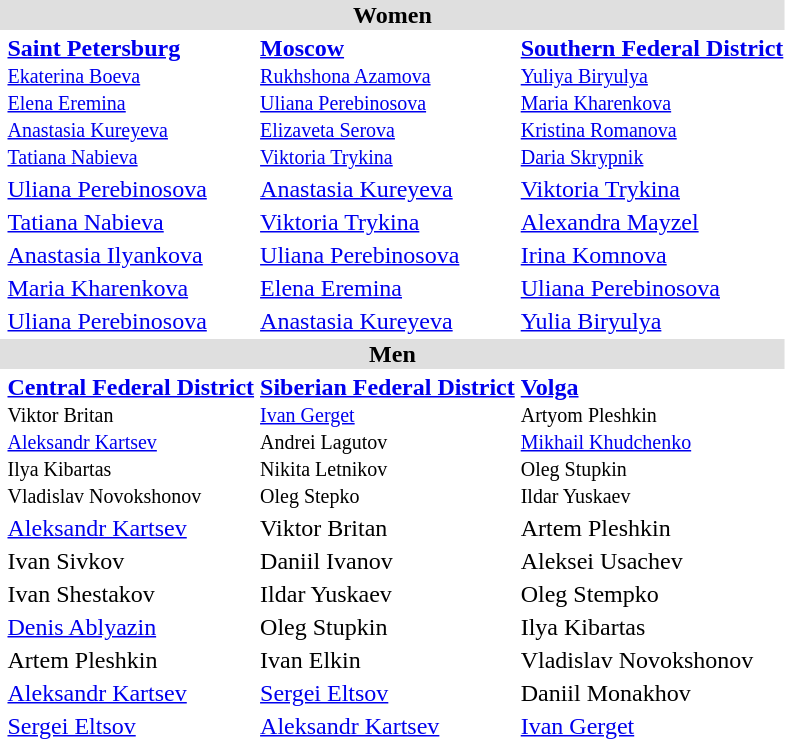<table>
<tr bgcolor="DFDFDF">
<td colspan="4" align="center"><strong>Women</strong></td>
</tr>
<tr>
<td></td>
<td><strong><a href='#'>Saint Petersburg</a></strong><br><small><a href='#'>Ekaterina Boeva</a><br><a href='#'>Elena Eremina</a><br><a href='#'>Anastasia Kureyeva</a><br><a href='#'>Tatiana Nabieva</a></small></td>
<td><strong><a href='#'>Moscow</a></strong><br><small><a href='#'>Rukhshona Azamova</a><br><a href='#'>Uliana Perebinosova</a><br><a href='#'>Elizaveta Serova</a><br><a href='#'>Viktoria Trykina</a></small></td>
<td><strong><a href='#'>Southern Federal District</a></strong><br><small><a href='#'>Yuliya Biryulya</a><br><a href='#'>Maria Kharenkova</a><br><a href='#'>Kristina Romanova</a><br><a href='#'>Daria Skrypnik</a></small></td>
</tr>
<tr>
<td><br></td>
<td><a href='#'>Uliana Perebinosova</a></td>
<td><a href='#'>Anastasia Kureyeva</a></td>
<td><a href='#'>Viktoria Trykina</a></td>
</tr>
<tr>
<td><br></td>
<td><a href='#'>Tatiana Nabieva</a></td>
<td><a href='#'>Viktoria Trykina</a></td>
<td><a href='#'>Alexandra Mayzel</a></td>
</tr>
<tr>
<td><br></td>
<td><a href='#'>Anastasia Ilyankova</a></td>
<td><a href='#'>Uliana Perebinosova</a></td>
<td><a href='#'>Irina Komnova</a></td>
</tr>
<tr>
<td><br></td>
<td><a href='#'>Maria Kharenkova</a></td>
<td><a href='#'>Elena Eremina</a></td>
<td><a href='#'>Uliana Perebinosova</a></td>
</tr>
<tr>
<td><br></td>
<td><a href='#'>Uliana Perebinosova</a></td>
<td><a href='#'>Anastasia Kureyeva</a></td>
<td><a href='#'>Yulia Biryulya</a></td>
</tr>
<tr style="background:#dfdfdf;">
<td colspan="4" style="text-align:center;"><strong>Men</strong></td>
</tr>
<tr>
<td></td>
<td><strong><a href='#'>Central Federal District</a></strong><br><small>Viktor Britan<br><a href='#'>Aleksandr Kartsev</a><br>Ilya Kibartas<br>Vladislav Novokshonov</small></td>
<td><strong> <a href='#'>Siberian Federal District</a></strong><br><small><a href='#'>Ivan Gerget</a><br>Andrei Lagutov<br>Nikita Letnikov<br>Oleg Stepko</small></td>
<td><strong><a href='#'>Volga</a></strong><br><small> Artyom Pleshkin<br><a href='#'>Mikhail Khudchenko</a><br>Oleg Stupkin<br>Ildar Yuskaev</small></td>
</tr>
<tr>
<td><br></td>
<td><a href='#'>Aleksandr Kartsev</a></td>
<td>Viktor Britan</td>
<td>Artem Pleshkin</td>
</tr>
<tr>
<td><br></td>
<td>Ivan Sivkov</td>
<td>Daniil Ivanov</td>
<td>Aleksei Usachev</td>
</tr>
<tr>
<td><br></td>
<td>Ivan Shestakov</td>
<td>Ildar Yuskaev</td>
<td>Oleg Stempko</td>
</tr>
<tr>
<td><br></td>
<td><a href='#'>Denis Ablyazin</a></td>
<td>Oleg Stupkin</td>
<td>Ilya Kibartas</td>
</tr>
<tr>
<td><br></td>
<td>Artem Pleshkin</td>
<td>Ivan Elkin</td>
<td>Vladislav Novokshonov</td>
</tr>
<tr>
<td><br></td>
<td><a href='#'>Aleksandr Kartsev</a></td>
<td><a href='#'>Sergei Eltsov</a></td>
<td>Daniil Monakhov</td>
</tr>
<tr>
<td><br></td>
<td><a href='#'>Sergei Eltsov</a></td>
<td><a href='#'>Aleksandr Kartsev</a></td>
<td><a href='#'>Ivan Gerget</a></td>
</tr>
</table>
